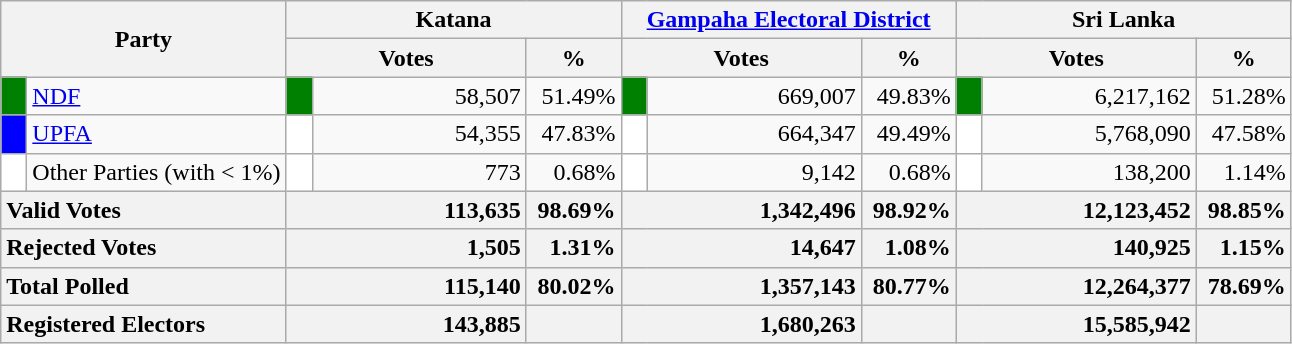<table class="wikitable">
<tr>
<th colspan="2" width="144px"rowspan="2">Party</th>
<th colspan="3" width="216px">Katana</th>
<th colspan="3" width="216px"><a href='#'>Gampaha Electoral District</a></th>
<th colspan="3" width="216px">Sri Lanka</th>
</tr>
<tr>
<th colspan="2" width="144px">Votes</th>
<th>%</th>
<th colspan="2" width="144px">Votes</th>
<th>%</th>
<th colspan="2" width="144px">Votes</th>
<th>%</th>
</tr>
<tr>
<td style="background-color:green;" width="10px"></td>
<td style="text-align:left;"><a href='#'>NDF</a></td>
<td style="background-color:green;" width="10px"></td>
<td style="text-align:right;">58,507</td>
<td style="text-align:right;">51.49%</td>
<td style="background-color:green;" width="10px"></td>
<td style="text-align:right;">669,007</td>
<td style="text-align:right;">49.83%</td>
<td style="background-color:green;" width="10px"></td>
<td style="text-align:right;">6,217,162</td>
<td style="text-align:right;">51.28%</td>
</tr>
<tr>
<td style="background-color:blue;" width="10px"></td>
<td style="text-align:left;"><a href='#'>UPFA</a></td>
<td style="background-color:white;" width="10px"></td>
<td style="text-align:right;">54,355</td>
<td style="text-align:right;">47.83%</td>
<td style="background-color:white;" width="10px"></td>
<td style="text-align:right;">664,347</td>
<td style="text-align:right;">49.49%</td>
<td style="background-color:white;" width="10px"></td>
<td style="text-align:right;">5,768,090</td>
<td style="text-align:right;">47.58%</td>
</tr>
<tr>
<td style="background-color:white;" width="10px"></td>
<td style="text-align:left;">Other Parties (with < 1%)</td>
<td style="background-color:white;" width="10px"></td>
<td style="text-align:right;">773</td>
<td style="text-align:right;">0.68%</td>
<td style="background-color:white;" width="10px"></td>
<td style="text-align:right;">9,142</td>
<td style="text-align:right;">0.68%</td>
<td style="background-color:white;" width="10px"></td>
<td style="text-align:right;">138,200</td>
<td style="text-align:right;">1.14%</td>
</tr>
<tr>
<th colspan="2" width="144px"style="text-align:left;">Valid Votes</th>
<th style="text-align:right;"colspan="2" width="144px">113,635</th>
<th style="text-align:right;">98.69%</th>
<th style="text-align:right;"colspan="2" width="144px">1,342,496</th>
<th style="text-align:right;">98.92%</th>
<th style="text-align:right;"colspan="2" width="144px">12,123,452</th>
<th style="text-align:right;">98.85%</th>
</tr>
<tr>
<th colspan="2" width="144px"style="text-align:left;">Rejected Votes</th>
<th style="text-align:right;"colspan="2" width="144px">1,505</th>
<th style="text-align:right;">1.31%</th>
<th style="text-align:right;"colspan="2" width="144px">14,647</th>
<th style="text-align:right;">1.08%</th>
<th style="text-align:right;"colspan="2" width="144px">140,925</th>
<th style="text-align:right;">1.15%</th>
</tr>
<tr>
<th colspan="2" width="144px"style="text-align:left;">Total Polled</th>
<th style="text-align:right;"colspan="2" width="144px">115,140</th>
<th style="text-align:right;">80.02%</th>
<th style="text-align:right;"colspan="2" width="144px">1,357,143</th>
<th style="text-align:right;">80.77%</th>
<th style="text-align:right;"colspan="2" width="144px">12,264,377</th>
<th style="text-align:right;">78.69%</th>
</tr>
<tr>
<th colspan="2" width="144px"style="text-align:left;">Registered Electors</th>
<th style="text-align:right;"colspan="2" width="144px">143,885</th>
<th></th>
<th style="text-align:right;"colspan="2" width="144px">1,680,263</th>
<th></th>
<th style="text-align:right;"colspan="2" width="144px">15,585,942</th>
<th></th>
</tr>
</table>
